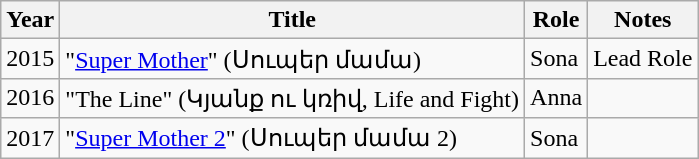<table class="wikitable sortable plainrowheaders">
<tr>
<th>Year</th>
<th>Title</th>
<th>Role</th>
<th class="unsortable">Notes</th>
</tr>
<tr>
<td>2015</td>
<td>"<a href='#'>Super Mother</a>" (Սուպեր մամա)</td>
<td>Sona</td>
<td>Lead Role</td>
</tr>
<tr>
<td>2016</td>
<td>"The Line" (Կյանք ու կռիվ, Life and Fight)</td>
<td>Anna</td>
<td></td>
</tr>
<tr>
<td>2017</td>
<td>"<a href='#'>Super Mother 2</a>" (Սուպեր մամա 2)</td>
<td>Sona</td>
<td></td>
</tr>
</table>
